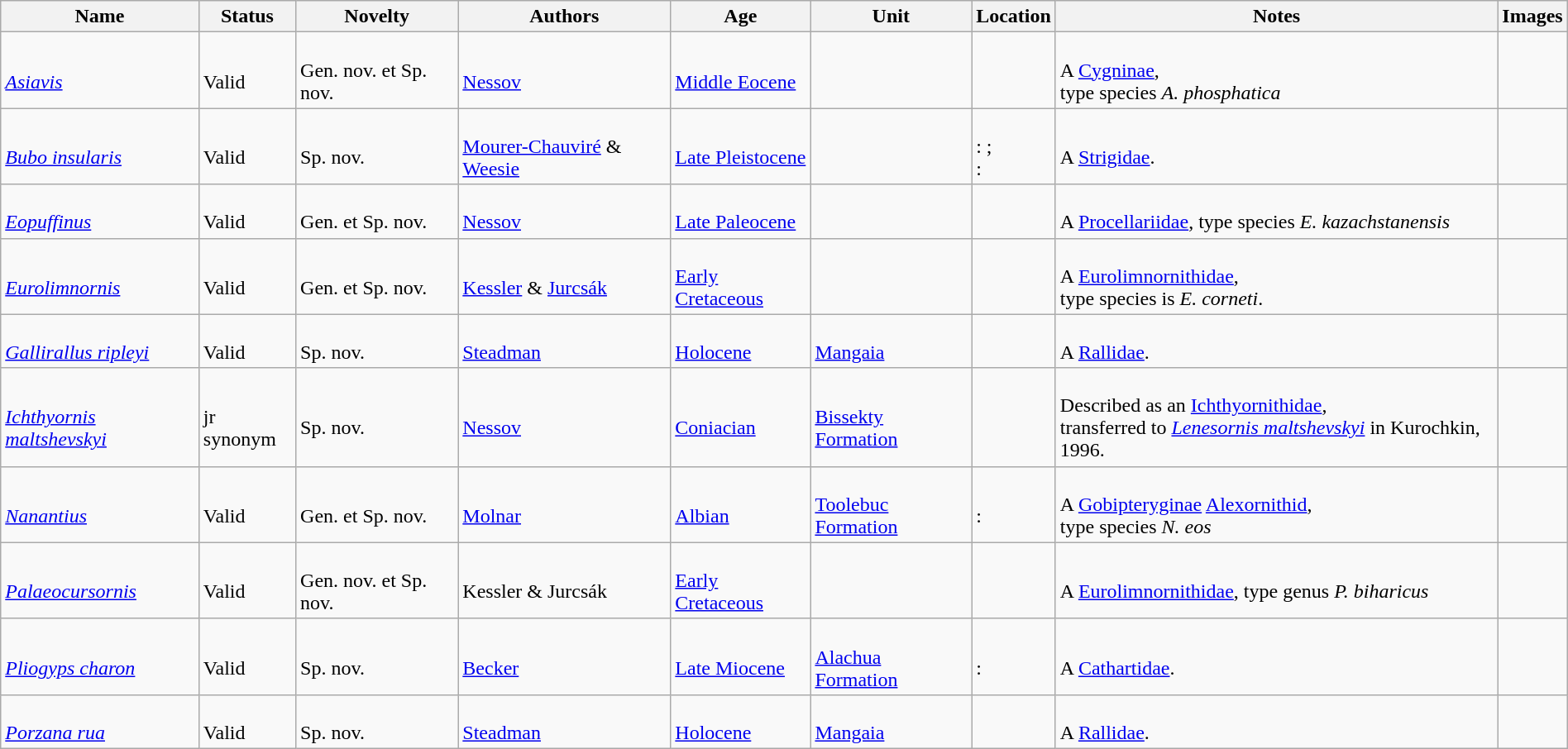<table class="wikitable sortable" align="center" width="100%">
<tr>
<th>Name</th>
<th>Status</th>
<th>Novelty</th>
<th>Authors</th>
<th>Age</th>
<th>Unit</th>
<th>Location</th>
<th>Notes</th>
<th>Images</th>
</tr>
<tr>
<td><br><em><a href='#'>Asiavis</a></em> </td>
<td><br>Valid</td>
<td><br>Gen. nov. et Sp. nov.</td>
<td><br><a href='#'>Nessov</a></td>
<td><br><a href='#'>Middle Eocene</a></td>
<td></td>
<td><br></td>
<td><br>A <a href='#'>Cygninae</a>, <br> type species <em>A. phosphatica</em></td>
<td></td>
</tr>
<tr>
<td><br><em><a href='#'>Bubo insularis</a></em></td>
<td><br>Valid</td>
<td><br>Sp. nov.</td>
<td><br><a href='#'>Mourer-Chauviré</a> & <a href='#'>Weesie</a></td>
<td><br><a href='#'>Late Pleistocene</a></td>
<td></td>
<td><br>: ; <br>: </td>
<td><br>A <a href='#'>Strigidae</a>.</td>
<td></td>
</tr>
<tr>
<td><br><em><a href='#'>Eopuffinus</a></em></td>
<td><br>Valid</td>
<td><br>Gen. et Sp. nov.</td>
<td><br><a href='#'>Nessov</a></td>
<td><br><a href='#'>Late Paleocene</a></td>
<td></td>
<td><br></td>
<td><br>A <a href='#'>Procellariidae</a>, type species <em>E. kazachstanensis</em></td>
<td></td>
</tr>
<tr>
<td><br><em><a href='#'>Eurolimnornis</a></em></td>
<td><br>Valid</td>
<td><br>Gen. et Sp. nov.</td>
<td><br><a href='#'>Kessler</a> & <a href='#'>Jurcsák</a></td>
<td><br><a href='#'>Early Cretaceous</a></td>
<td></td>
<td><br></td>
<td><br>A <a href='#'>Eurolimnornithidae</a>,<br> type species is <em>E. corneti</em>.</td>
<td></td>
</tr>
<tr>
<td><br><em><a href='#'>Gallirallus ripleyi</a></em></td>
<td><br>Valid</td>
<td><br>Sp. nov.</td>
<td><br><a href='#'>Steadman</a></td>
<td><br><a href='#'>Holocene</a></td>
<td><br><a href='#'>Mangaia</a></td>
<td><br></td>
<td><br>A <a href='#'>Rallidae</a>.</td>
<td></td>
</tr>
<tr>
<td><br><em><a href='#'>Ichthyornis maltshevskyi</a></em> </td>
<td><br>jr synonym</td>
<td><br>Sp. nov.</td>
<td><br><a href='#'>Nessov</a></td>
<td><br><a href='#'>Coniacian</a></td>
<td><br><a href='#'>Bissekty Formation</a></td>
<td><br></td>
<td><br>Described as an <a href='#'>Ichthyornithidae</a>,<br> transferred to <em><a href='#'>Lenesornis maltshevskyi</a></em> in Kurochkin, 1996.</td>
<td></td>
</tr>
<tr>
<td><br><em><a href='#'>Nanantius</a></em> </td>
<td><br>Valid</td>
<td><br>Gen. et Sp. nov.</td>
<td><br><a href='#'>Molnar</a></td>
<td><br><a href='#'>Albian</a></td>
<td><br><a href='#'>Toolebuc Formation</a></td>
<td><br>:<br></td>
<td><br>A <a href='#'>Gobipteryginae</a> <a href='#'>Alexornithid</a>,<br> type species <em>N. eos</em></td>
<td></td>
</tr>
<tr>
<td><br><em><a href='#'>Palaeocursornis</a></em> </td>
<td><br>Valid</td>
<td><br>Gen. nov. et Sp. nov.</td>
<td><br>Kessler & Jurcsák</td>
<td><br><a href='#'>Early Cretaceous</a></td>
<td></td>
<td><br></td>
<td><br>A <a href='#'>Eurolimnornithidae</a>, type genus <em>P. biharicus</em></td>
<td></td>
</tr>
<tr>
<td><br><em><a href='#'>Pliogyps charon</a></em> </td>
<td><br>Valid</td>
<td><br>Sp. nov.</td>
<td><br><a href='#'>Becker</a></td>
<td><br><a href='#'>Late Miocene</a></td>
<td><br><a href='#'>Alachua Formation</a></td>
<td><br>: </td>
<td><br>A <a href='#'>Cathartidae</a>.</td>
<td></td>
</tr>
<tr>
<td><br><em><a href='#'>Porzana rua</a></em> </td>
<td><br>Valid</td>
<td><br>Sp. nov.</td>
<td><br><a href='#'>Steadman</a></td>
<td><br><a href='#'>Holocene</a></td>
<td><br><a href='#'>Mangaia</a></td>
<td><br></td>
<td><br>A <a href='#'>Rallidae</a>.</td>
<td></td>
</tr>
</table>
